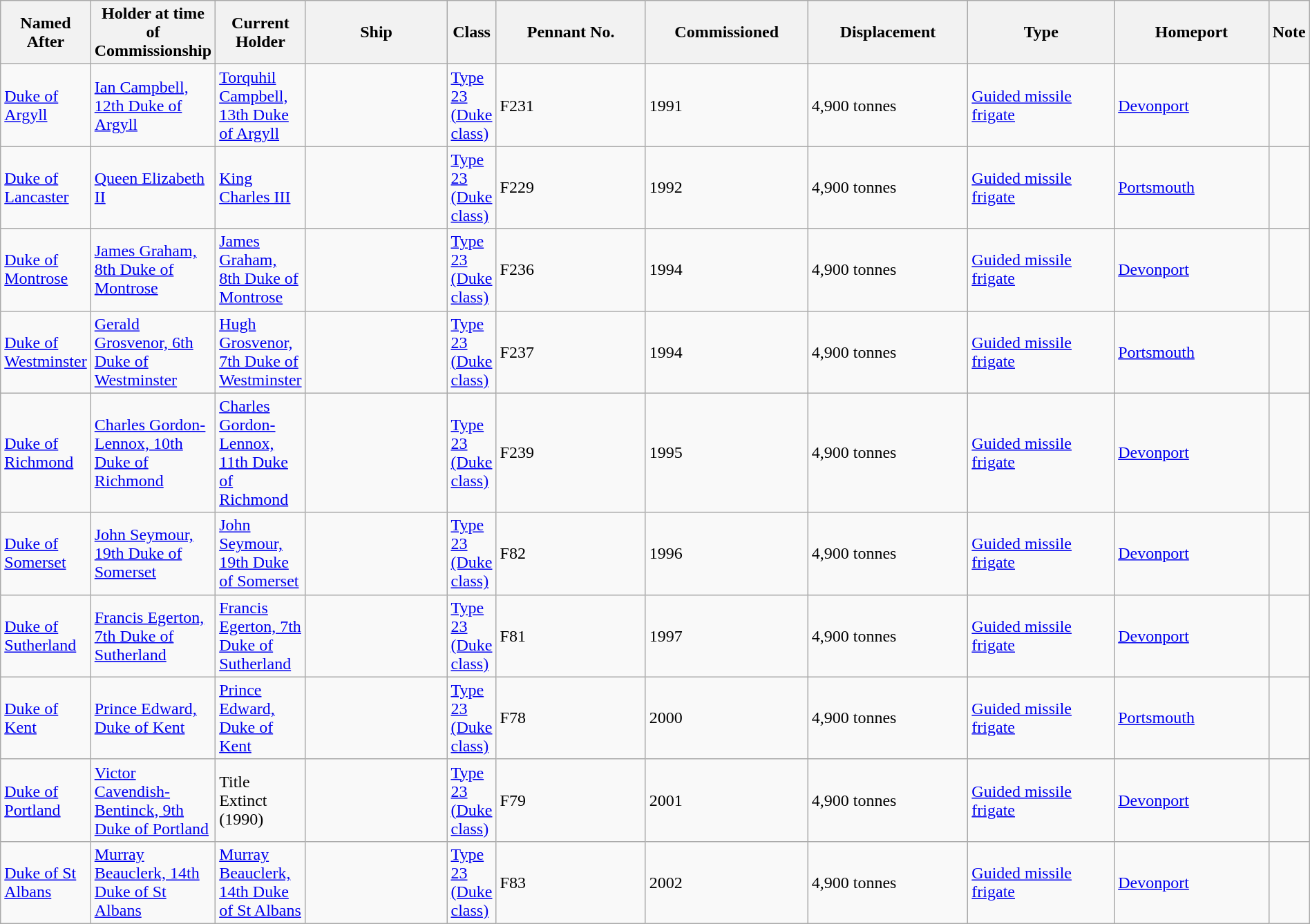<table class="wikitable" style="margin:auto; width:100%;">
<tr>
<th>Named After</th>
<th>Holder at time of Commissionship</th>
<th>Current Holder</th>
<th style="text-align:center; width:14%;">Ship</th>
<th>Class</th>
<th style="text-align:center; width:14%;">Pennant No.</th>
<th style="text-align:center; width:14%;">Commissioned</th>
<th style="text-align:center; width:14%;">Displacement</th>
<th style="text-align:center; width:14%;">Type</th>
<th style="text-align:center; width:14%;">Homeport</th>
<th style="text-align:center; width:2%;">Note</th>
</tr>
<tr>
<td><a href='#'>Duke of Argyll</a></td>
<td><a href='#'>Ian Campbell, 12th Duke of Argyll</a></td>
<td><a href='#'>Torquhil Campbell, 13th Duke of Argyll</a></td>
<td></td>
<td><a href='#'>Type 23 (Duke class)</a></td>
<td>F231</td>
<td>1991</td>
<td>4,900 tonnes</td>
<td><a href='#'>Guided missile frigate</a></td>
<td><a href='#'>Devonport</a></td>
<td></td>
</tr>
<tr>
<td><a href='#'>Duke of Lancaster</a></td>
<td><a href='#'>Queen Elizabeth II</a></td>
<td><a href='#'>King Charles III</a></td>
<td></td>
<td><a href='#'>Type 23 (Duke class)</a></td>
<td>F229</td>
<td>1992</td>
<td>4,900 tonnes</td>
<td><a href='#'>Guided missile frigate</a></td>
<td><a href='#'>Portsmouth</a></td>
<td></td>
</tr>
<tr>
<td><a href='#'>Duke of Montrose</a></td>
<td><a href='#'>James Graham, 8th Duke of Montrose</a></td>
<td><a href='#'>James Graham, 8th Duke of Montrose</a></td>
<td></td>
<td><a href='#'>Type 23 (Duke class)</a></td>
<td>F236</td>
<td>1994</td>
<td>4,900 tonnes</td>
<td><a href='#'>Guided missile frigate</a></td>
<td><a href='#'>Devonport</a></td>
<td></td>
</tr>
<tr>
<td><a href='#'>Duke of Westminster</a></td>
<td><a href='#'>Gerald Grosvenor, 6th Duke of Westminster</a></td>
<td><a href='#'>Hugh Grosvenor, 7th Duke of Westminster</a></td>
<td></td>
<td><a href='#'>Type 23 (Duke class)</a></td>
<td>F237</td>
<td>1994</td>
<td>4,900 tonnes</td>
<td><a href='#'>Guided missile frigate</a></td>
<td><a href='#'>Portsmouth</a></td>
<td></td>
</tr>
<tr>
<td><a href='#'>Duke of Richmond</a></td>
<td><a href='#'>Charles Gordon-Lennox, 10th Duke of Richmond</a></td>
<td><a href='#'>Charles Gordon-Lennox, 11th Duke of Richmond</a></td>
<td></td>
<td><a href='#'>Type 23 (Duke class)</a></td>
<td>F239</td>
<td>1995</td>
<td>4,900 tonnes</td>
<td><a href='#'>Guided missile frigate</a></td>
<td><a href='#'>Devonport</a></td>
<td></td>
</tr>
<tr>
<td><a href='#'>Duke of Somerset</a></td>
<td><a href='#'>John Seymour, 19th Duke of Somerset</a></td>
<td><a href='#'>John Seymour, 19th Duke of Somerset</a></td>
<td></td>
<td><a href='#'>Type 23 (Duke class)</a></td>
<td>F82</td>
<td>1996</td>
<td>4,900 tonnes</td>
<td><a href='#'>Guided missile frigate</a></td>
<td><a href='#'>Devonport</a></td>
<td></td>
</tr>
<tr>
<td><a href='#'>Duke of Sutherland</a></td>
<td><a href='#'>Francis Egerton, 7th Duke of Sutherland</a></td>
<td><a href='#'>Francis Egerton, 7th Duke of Sutherland</a></td>
<td></td>
<td><a href='#'>Type 23 (Duke class)</a></td>
<td>F81</td>
<td>1997</td>
<td>4,900 tonnes</td>
<td><a href='#'>Guided missile frigate</a></td>
<td><a href='#'>Devonport</a></td>
<td></td>
</tr>
<tr>
<td><a href='#'>Duke of Kent</a></td>
<td><a href='#'>Prince Edward, Duke of Kent</a></td>
<td><a href='#'>Prince Edward, Duke of Kent</a></td>
<td></td>
<td><a href='#'>Type 23 (Duke class)</a></td>
<td>F78</td>
<td>2000</td>
<td>4,900 tonnes</td>
<td><a href='#'>Guided missile frigate</a></td>
<td><a href='#'>Portsmouth</a></td>
<td></td>
</tr>
<tr>
<td><a href='#'>Duke of Portland</a></td>
<td><a href='#'>Victor Cavendish-Bentinck, 9th Duke of Portland</a></td>
<td>Title Extinct (1990)</td>
<td></td>
<td><a href='#'>Type 23 (Duke class)</a></td>
<td>F79</td>
<td>2001</td>
<td>4,900 tonnes</td>
<td><a href='#'>Guided missile frigate</a></td>
<td><a href='#'>Devonport</a></td>
<td></td>
</tr>
<tr>
<td><a href='#'>Duke of St Albans</a></td>
<td><a href='#'>Murray Beauclerk, 14th Duke of St Albans</a></td>
<td><a href='#'>Murray Beauclerk, 14th Duke of St Albans</a></td>
<td></td>
<td><a href='#'>Type 23 (Duke class)</a></td>
<td>F83</td>
<td>2002</td>
<td>4,900 tonnes</td>
<td><a href='#'>Guided missile frigate</a></td>
<td><a href='#'>Devonport</a></td>
<td></td>
</tr>
</table>
